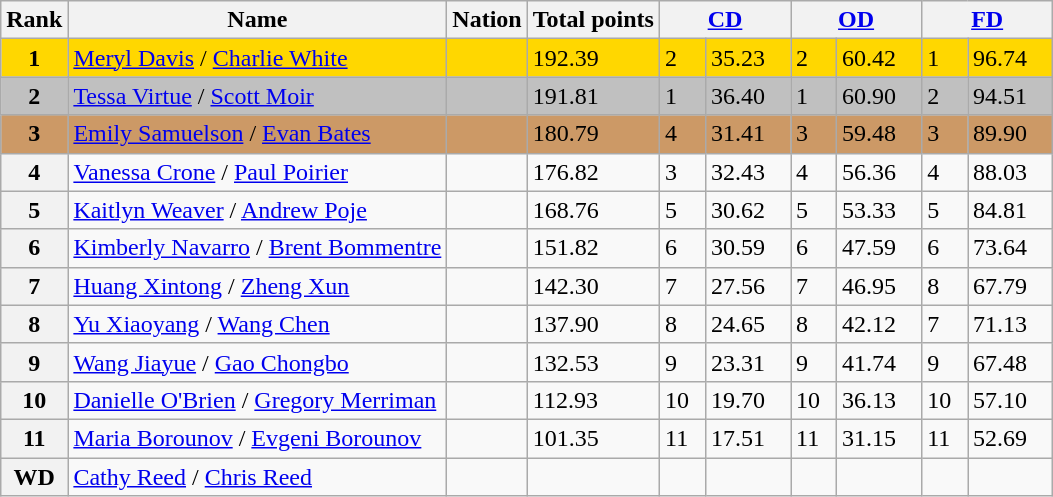<table class="wikitable">
<tr>
<th>Rank</th>
<th>Name</th>
<th>Nation</th>
<th>Total points</th>
<th colspan="2" width="80px"><a href='#'>CD</a></th>
<th colspan="2" width="80px"><a href='#'>OD</a></th>
<th colspan="2" width="80px"><a href='#'>FD</a></th>
</tr>
<tr bgcolor="gold">
<td align="center"><strong>1</strong></td>
<td><a href='#'>Meryl Davis</a> / <a href='#'>Charlie White</a></td>
<td></td>
<td>192.39</td>
<td>2</td>
<td>35.23</td>
<td>2</td>
<td>60.42</td>
<td>1</td>
<td>96.74</td>
</tr>
<tr bgcolor="silver">
<td align="center"><strong>2</strong></td>
<td><a href='#'>Tessa Virtue</a> / <a href='#'>Scott Moir</a></td>
<td></td>
<td>191.81</td>
<td>1</td>
<td>36.40</td>
<td>1</td>
<td>60.90</td>
<td>2</td>
<td>94.51</td>
</tr>
<tr bgcolor="cc9966">
<td align="center" bgcolor="cc9966"><strong>3</strong></td>
<td><a href='#'>Emily Samuelson</a> / <a href='#'>Evan Bates</a></td>
<td></td>
<td>180.79</td>
<td>4</td>
<td>31.41</td>
<td>3</td>
<td>59.48</td>
<td>3</td>
<td>89.90</td>
</tr>
<tr>
<th>4</th>
<td><a href='#'>Vanessa Crone</a> / <a href='#'>Paul Poirier</a></td>
<td></td>
<td>176.82</td>
<td>3</td>
<td>32.43</td>
<td>4</td>
<td>56.36</td>
<td>4</td>
<td>88.03</td>
</tr>
<tr>
<th>5</th>
<td><a href='#'>Kaitlyn Weaver</a> / <a href='#'>Andrew Poje</a></td>
<td></td>
<td>168.76</td>
<td>5</td>
<td>30.62</td>
<td>5</td>
<td>53.33</td>
<td>5</td>
<td>84.81</td>
</tr>
<tr>
<th>6</th>
<td><a href='#'>Kimberly Navarro</a> / <a href='#'>Brent Bommentre</a></td>
<td></td>
<td>151.82</td>
<td>6</td>
<td>30.59</td>
<td>6</td>
<td>47.59</td>
<td>6</td>
<td>73.64</td>
</tr>
<tr>
<th>7</th>
<td><a href='#'>Huang Xintong</a> / <a href='#'>Zheng Xun</a></td>
<td></td>
<td>142.30</td>
<td>7</td>
<td>27.56</td>
<td>7</td>
<td>46.95</td>
<td>8</td>
<td>67.79</td>
</tr>
<tr>
<th>8</th>
<td><a href='#'>Yu Xiaoyang</a> / <a href='#'>Wang Chen</a></td>
<td></td>
<td>137.90</td>
<td>8</td>
<td>24.65</td>
<td>8</td>
<td>42.12</td>
<td>7</td>
<td>71.13</td>
</tr>
<tr>
<th>9</th>
<td><a href='#'>Wang Jiayue</a> / <a href='#'>Gao Chongbo</a></td>
<td></td>
<td>132.53</td>
<td>9</td>
<td>23.31</td>
<td>9</td>
<td>41.74</td>
<td>9</td>
<td>67.48</td>
</tr>
<tr>
<th>10</th>
<td><a href='#'>Danielle O'Brien</a> / <a href='#'>Gregory Merriman</a></td>
<td></td>
<td>112.93</td>
<td>10</td>
<td>19.70</td>
<td>10</td>
<td>36.13</td>
<td>10</td>
<td>57.10</td>
</tr>
<tr>
<th>11</th>
<td><a href='#'>Maria Borounov</a> / <a href='#'>Evgeni Borounov</a></td>
<td></td>
<td>101.35</td>
<td>11</td>
<td>17.51</td>
<td>11</td>
<td>31.15</td>
<td>11</td>
<td>52.69</td>
</tr>
<tr>
<th>WD</th>
<td><a href='#'>Cathy Reed</a> / <a href='#'>Chris Reed</a></td>
<td></td>
<td></td>
<td></td>
<td></td>
<td></td>
<td></td>
<td></td>
<td></td>
</tr>
</table>
